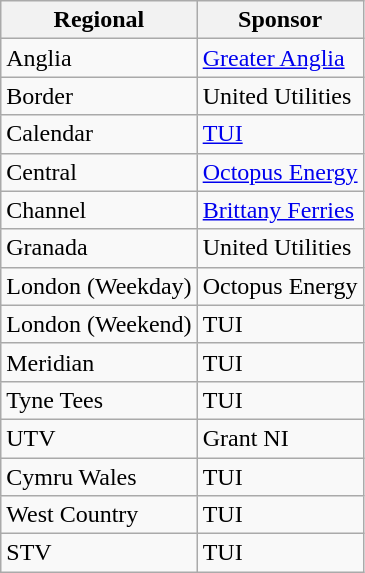<table class="wikitable">
<tr>
<th>Regional</th>
<th>Sponsor</th>
</tr>
<tr>
<td>Anglia</td>
<td><a href='#'>Greater Anglia</a></td>
</tr>
<tr>
<td>Border</td>
<td>United Utilities</td>
</tr>
<tr>
<td>Calendar</td>
<td><a href='#'>TUI</a></td>
</tr>
<tr>
<td>Central</td>
<td><a href='#'>Octopus Energy</a></td>
</tr>
<tr>
<td>Channel</td>
<td><a href='#'>Brittany Ferries</a></td>
</tr>
<tr>
<td>Granada</td>
<td>United Utilities</td>
</tr>
<tr>
<td>London (Weekday)</td>
<td>Octopus Energy</td>
</tr>
<tr>
<td>London (Weekend)</td>
<td>TUI</td>
</tr>
<tr>
<td>Meridian</td>
<td>TUI</td>
</tr>
<tr>
<td>Tyne Tees</td>
<td>TUI</td>
</tr>
<tr>
<td>UTV</td>
<td>Grant NI</td>
</tr>
<tr>
<td>Cymru Wales</td>
<td>TUI</td>
</tr>
<tr>
<td>West Country</td>
<td>TUI</td>
</tr>
<tr>
<td>STV</td>
<td>TUI</td>
</tr>
</table>
